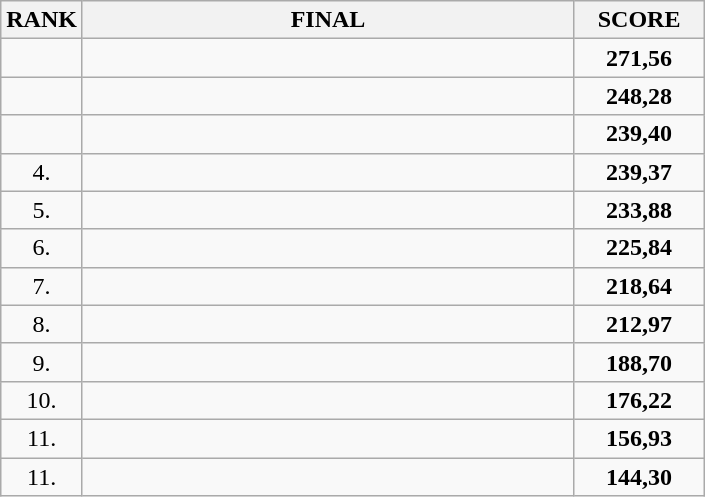<table class="wikitable">
<tr>
<th>RANK</th>
<th style="width: 20em">FINAL</th>
<th style="width: 5em">SCORE</th>
</tr>
<tr>
<td align="center"></td>
<td></td>
<td align="center"><strong>271,56</strong></td>
</tr>
<tr>
<td align="center"></td>
<td></td>
<td align="center"><strong>248,28</strong></td>
</tr>
<tr>
<td align="center"></td>
<td></td>
<td align="center"><strong>239,40</strong></td>
</tr>
<tr>
<td align="center">4.</td>
<td></td>
<td align="center"><strong>239,37</strong></td>
</tr>
<tr>
<td align="center">5.</td>
<td></td>
<td align="center"><strong>233,88</strong></td>
</tr>
<tr>
<td align="center">6.</td>
<td></td>
<td align="center"><strong>225,84</strong></td>
</tr>
<tr>
<td align="center">7.</td>
<td></td>
<td align="center"><strong>218,64</strong></td>
</tr>
<tr>
<td align="center">8.</td>
<td></td>
<td align="center"><strong>212,97</strong></td>
</tr>
<tr>
<td align="center">9.</td>
<td></td>
<td align="center"><strong>188,70</strong></td>
</tr>
<tr>
<td align="center">10.</td>
<td></td>
<td align="center"><strong>176,22</strong></td>
</tr>
<tr>
<td align="center">11.</td>
<td></td>
<td align="center"><strong>156,93</strong></td>
</tr>
<tr>
<td align="center">11.</td>
<td></td>
<td align="center"><strong>144,30</strong></td>
</tr>
</table>
